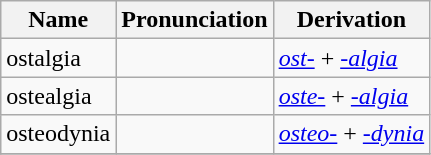<table class="wikitable sortable" border="1">
<tr>
<th>Name</th>
<th>Pronunciation</th>
<th>Derivation</th>
</tr>
<tr>
<td>ostalgia</td>
<td></td>
<td><em><a href='#'>ost-</a></em> + <em><a href='#'>-algia</a></em></td>
</tr>
<tr>
<td>ostealgia</td>
<td></td>
<td><em><a href='#'>oste-</a></em> + <em><a href='#'>-algia</a></em></td>
</tr>
<tr>
<td>osteodynia</td>
<td></td>
<td><em><a href='#'>osteo-</a></em> + <em><a href='#'>-dynia</a></em></td>
</tr>
<tr>
</tr>
</table>
